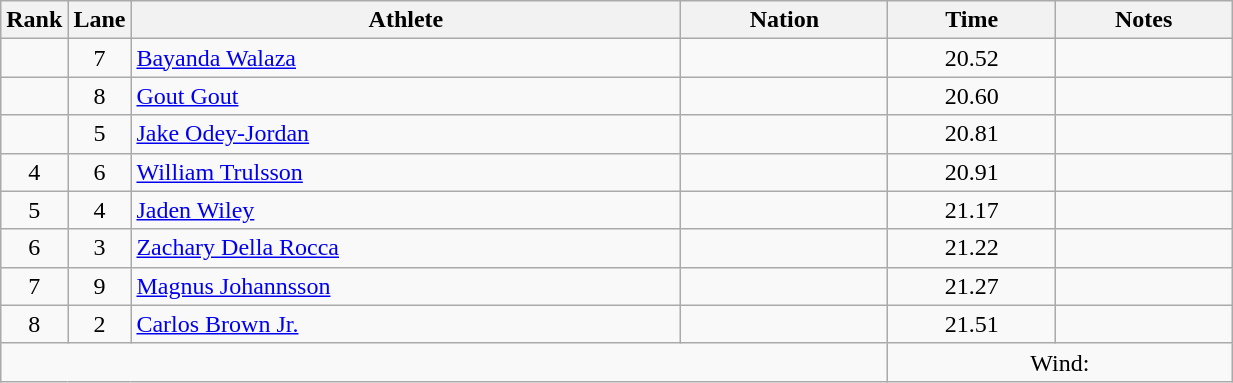<table class="wikitable sortable" style="text-align:center;width: 65%;">
<tr>
<th scope="col" style="width: 10px;">Rank</th>
<th scope="col" style="width: 10px;">Lane</th>
<th scope="col">Athlete</th>
<th scope="col">Nation</th>
<th scope="col">Time</th>
<th scope="col">Notes</th>
</tr>
<tr>
<td></td>
<td>7</td>
<td align=left><a href='#'>Bayanda Walaza</a></td>
<td align=left></td>
<td>20.52</td>
<td></td>
</tr>
<tr>
<td></td>
<td>8</td>
<td align=left><a href='#'>Gout Gout</a></td>
<td align=left></td>
<td>20.60</td>
<td></td>
</tr>
<tr>
<td></td>
<td>5</td>
<td align=left><a href='#'>Jake Odey-Jordan</a></td>
<td align=left></td>
<td>20.81</td>
<td></td>
</tr>
<tr>
<td>4</td>
<td>6</td>
<td align=left><a href='#'>William Trulsson</a></td>
<td align=left></td>
<td>20.91</td>
<td></td>
</tr>
<tr>
<td>5</td>
<td>4</td>
<td align=left><a href='#'>Jaden Wiley</a></td>
<td align=left></td>
<td>21.17</td>
<td></td>
</tr>
<tr>
<td>6</td>
<td>3</td>
<td align=left><a href='#'>Zachary Della Rocca</a></td>
<td align=left></td>
<td>21.22</td>
<td></td>
</tr>
<tr>
<td>7</td>
<td>9</td>
<td align=left><a href='#'>Magnus Johannsson</a></td>
<td align=left></td>
<td>21.27</td>
<td></td>
</tr>
<tr>
<td>8</td>
<td>2</td>
<td align=left><a href='#'>Carlos Brown Jr.</a></td>
<td align=left></td>
<td>21.51</td>
<td></td>
</tr>
<tr class="sortbottom">
<td colspan="4"></td>
<td colspan="2">Wind: </td>
</tr>
</table>
